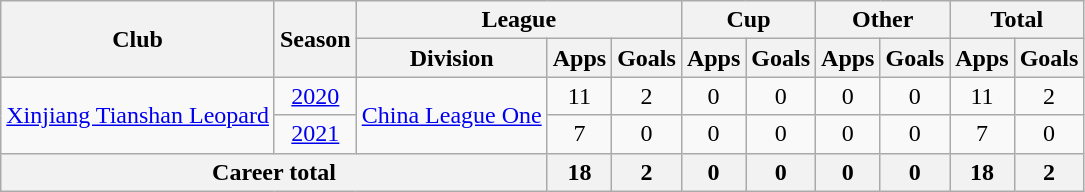<table class="wikitable" style="text-align: center">
<tr>
<th rowspan="2">Club</th>
<th rowspan="2">Season</th>
<th colspan="3">League</th>
<th colspan="2">Cup</th>
<th colspan="2">Other</th>
<th colspan="2">Total</th>
</tr>
<tr>
<th>Division</th>
<th>Apps</th>
<th>Goals</th>
<th>Apps</th>
<th>Goals</th>
<th>Apps</th>
<th>Goals</th>
<th>Apps</th>
<th>Goals</th>
</tr>
<tr>
<td rowspan="2"><a href='#'>Xinjiang Tianshan Leopard</a></td>
<td><a href='#'>2020</a></td>
<td rowspan="2"><a href='#'>China League One</a></td>
<td>11</td>
<td>2</td>
<td>0</td>
<td>0</td>
<td>0</td>
<td>0</td>
<td>11</td>
<td>2</td>
</tr>
<tr>
<td><a href='#'>2021</a></td>
<td>7</td>
<td>0</td>
<td>0</td>
<td>0</td>
<td>0</td>
<td>0</td>
<td>7</td>
<td>0</td>
</tr>
<tr>
<th colspan=3>Career total</th>
<th>18</th>
<th>2</th>
<th>0</th>
<th>0</th>
<th>0</th>
<th>0</th>
<th>18</th>
<th>2</th>
</tr>
</table>
